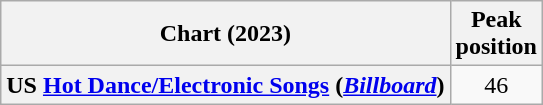<table class="wikitable sortable plainrowheaders" style="text-align:center;">
<tr>
<th scope="col">Chart (2023)</th>
<th scope="col">Peak<br>position</th>
</tr>
<tr>
<th scope="row">US <a href='#'>Hot Dance/Electronic Songs</a> (<em><a href='#'>Billboard</a></em>)</th>
<td>46</td>
</tr>
</table>
